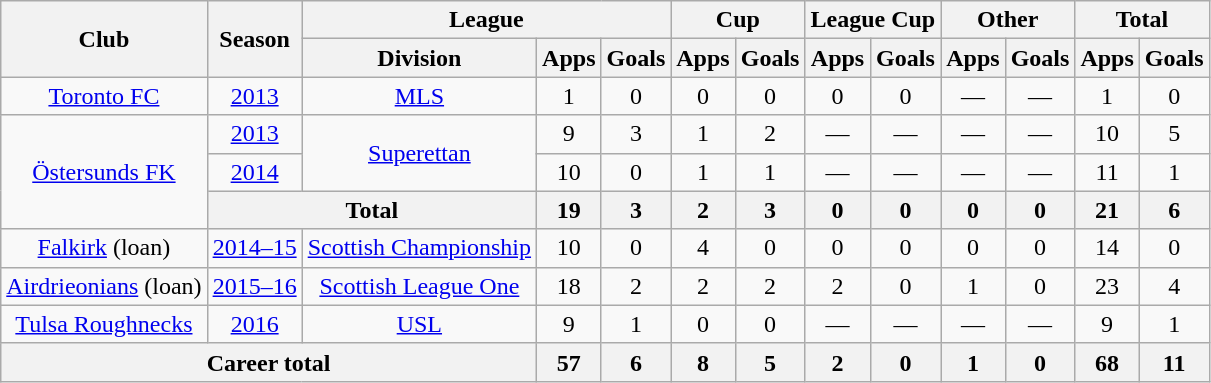<table class="wikitable" style="text-align:center;">
<tr>
<th rowspan="2">Club</th>
<th rowspan="2">Season</th>
<th colspan="3">League</th>
<th colspan="2">Cup</th>
<th colspan="2">League Cup</th>
<th colspan="2">Other</th>
<th colspan="2">Total</th>
</tr>
<tr>
<th>Division</th>
<th>Apps</th>
<th>Goals</th>
<th>Apps</th>
<th>Goals</th>
<th>Apps</th>
<th>Goals</th>
<th>Apps</th>
<th>Goals</th>
<th>Apps</th>
<th>Goals</th>
</tr>
<tr>
<td><a href='#'>Toronto FC</a></td>
<td><a href='#'>2013</a></td>
<td><a href='#'>MLS</a></td>
<td>1</td>
<td>0</td>
<td>0</td>
<td>0</td>
<td>0</td>
<td>0</td>
<td>—</td>
<td>—</td>
<td>1</td>
<td>0</td>
</tr>
<tr>
<td rowspan="3"><a href='#'>Östersunds FK</a></td>
<td><a href='#'>2013</a></td>
<td rowspan="2"><a href='#'>Superettan</a></td>
<td>9</td>
<td>3</td>
<td>1</td>
<td>2</td>
<td>—</td>
<td>—</td>
<td>—</td>
<td>—</td>
<td>10</td>
<td>5</td>
</tr>
<tr>
<td><a href='#'>2014</a></td>
<td>10</td>
<td>0</td>
<td>1</td>
<td>1</td>
<td>—</td>
<td>—</td>
<td>—</td>
<td>—</td>
<td>11</td>
<td>1</td>
</tr>
<tr>
<th colspan="2">Total</th>
<th>19</th>
<th>3</th>
<th>2</th>
<th>3</th>
<th>0</th>
<th>0</th>
<th>0</th>
<th>0</th>
<th>21</th>
<th>6</th>
</tr>
<tr>
<td><a href='#'>Falkirk</a> (loan)</td>
<td><a href='#'>2014–15</a></td>
<td><a href='#'>Scottish Championship</a></td>
<td>10</td>
<td>0</td>
<td>4</td>
<td>0</td>
<td>0</td>
<td>0</td>
<td>0</td>
<td>0</td>
<td>14</td>
<td>0</td>
</tr>
<tr>
<td><a href='#'>Airdrieonians</a> (loan)</td>
<td><a href='#'>2015–16</a></td>
<td><a href='#'>Scottish League One</a></td>
<td>18</td>
<td>2</td>
<td>2</td>
<td>2</td>
<td>2</td>
<td>0</td>
<td>1</td>
<td>0</td>
<td>23</td>
<td>4</td>
</tr>
<tr>
<td><a href='#'>Tulsa Roughnecks</a></td>
<td><a href='#'>2016</a></td>
<td><a href='#'>USL</a></td>
<td>9</td>
<td>1</td>
<td>0</td>
<td>0</td>
<td>—</td>
<td>—</td>
<td>—</td>
<td>—</td>
<td>9</td>
<td>1</td>
</tr>
<tr>
<th colspan="3">Career total</th>
<th>57</th>
<th>6</th>
<th>8</th>
<th>5</th>
<th>2</th>
<th>0</th>
<th>1</th>
<th>0</th>
<th>68</th>
<th>11</th>
</tr>
</table>
